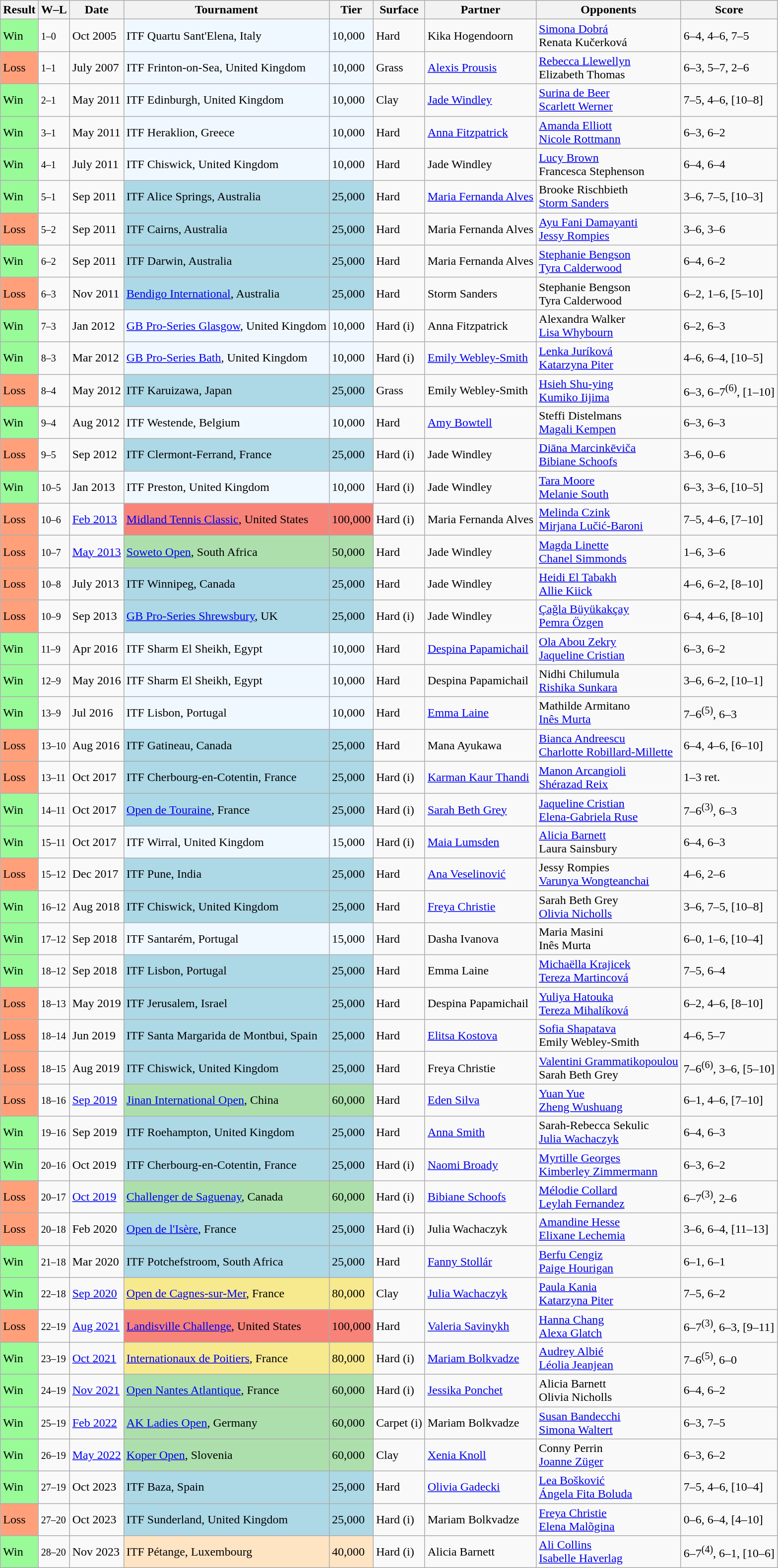<table class="sortable wikitable nowrap">
<tr>
<th>Result</th>
<th class="unsortable">W–L</th>
<th>Date</th>
<th>Tournament</th>
<th>Tier</th>
<th>Surface</th>
<th>Partner</th>
<th>Opponents</th>
<th class="unsortable">Score</th>
</tr>
<tr>
<td style="background:#98fb98;">Win</td>
<td><small>1–0</small></td>
<td>Oct 2005</td>
<td style="background:#f0f8ff;">ITF Quartu Sant'Elena, Italy</td>
<td style="background:#f0f8ff;">10,000</td>
<td>Hard</td>
<td> Kika Hogendoorn</td>
<td> <a href='#'>Simona Dobrá</a> <br>  Renata Kučerková</td>
<td>6–4, 4–6, 7–5</td>
</tr>
<tr>
<td bgcolor="FFA07A">Loss</td>
<td><small>1–1</small></td>
<td>July 2007</td>
<td style="background:#f0f8ff;">ITF Frinton-on-Sea, United Kingdom</td>
<td style="background:#f0f8ff;">10,000</td>
<td>Grass</td>
<td> <a href='#'>Alexis Prousis</a></td>
<td> <a href='#'>Rebecca Llewellyn</a> <br>  Elizabeth Thomas</td>
<td>6–3, 5–7, 2–6</td>
</tr>
<tr>
<td style="background:#98fb98;">Win</td>
<td><small>2–1</small></td>
<td>May 2011</td>
<td style="background:#f0f8ff;">ITF Edinburgh, United Kingdom</td>
<td style="background:#f0f8ff;">10,000</td>
<td>Clay</td>
<td> <a href='#'>Jade Windley</a></td>
<td> <a href='#'>Surina de Beer</a> <br>  <a href='#'>Scarlett Werner</a></td>
<td>7–5, 4–6, [10–8]</td>
</tr>
<tr>
<td style="background:#98fb98;">Win</td>
<td><small>3–1</small></td>
<td>May 2011</td>
<td style="background:#f0f8ff;">ITF Heraklion, Greece</td>
<td style="background:#f0f8ff;">10,000</td>
<td>Hard</td>
<td> <a href='#'>Anna Fitzpatrick</a></td>
<td> <a href='#'>Amanda Elliott</a> <br>  <a href='#'>Nicole Rottmann</a></td>
<td>6–3, 6–2</td>
</tr>
<tr>
<td style="background:#98fb98;">Win</td>
<td><small>4–1</small></td>
<td>July 2011</td>
<td style="background:#f0f8ff;">ITF Chiswick, United Kingdom</td>
<td style="background:#f0f8ff;">10,000</td>
<td>Hard</td>
<td> Jade Windley</td>
<td> <a href='#'>Lucy Brown</a> <br>  Francesca Stephenson</td>
<td>6–4, 6–4</td>
</tr>
<tr>
<td style="background:#98fb98;">Win</td>
<td><small>5–1</small></td>
<td>Sep 2011</td>
<td style="background:lightblue;">ITF Alice Springs, Australia</td>
<td style="background:lightblue;">25,000</td>
<td>Hard</td>
<td> <a href='#'>Maria Fernanda Alves</a></td>
<td> Brooke Rischbieth <br>  <a href='#'>Storm Sanders</a></td>
<td>3–6, 7–5, [10–3]</td>
</tr>
<tr>
<td bgcolor="FFA07A">Loss</td>
<td><small>5–2</small></td>
<td>Sep 2011</td>
<td style="background:lightblue;">ITF Cairns, Australia</td>
<td style="background:lightblue;">25,000</td>
<td>Hard</td>
<td> Maria Fernanda Alves</td>
<td> <a href='#'>Ayu Fani Damayanti</a> <br>  <a href='#'>Jessy Rompies</a></td>
<td>3–6, 3–6</td>
</tr>
<tr>
<td style="background:#98fb98;">Win</td>
<td><small>6–2</small></td>
<td>Sep 2011</td>
<td style="background:lightblue;">ITF Darwin, Australia</td>
<td style="background:lightblue;">25,000</td>
<td>Hard</td>
<td> Maria Fernanda Alves</td>
<td> <a href='#'>Stephanie Bengson</a> <br>  <a href='#'>Tyra Calderwood</a></td>
<td>6–4, 6–2</td>
</tr>
<tr>
<td bgcolor="FFA07A">Loss</td>
<td><small>6–3</small></td>
<td>Nov 2011</td>
<td style="background:lightblue;"><a href='#'>Bendigo International</a>, Australia</td>
<td style="background:lightblue;">25,000</td>
<td>Hard</td>
<td> Storm Sanders</td>
<td> Stephanie Bengson <br>  Tyra Calderwood</td>
<td>6–2, 1–6, [5–10]</td>
</tr>
<tr>
<td style="background:#98fb98;">Win</td>
<td><small>7–3</small></td>
<td>Jan 2012</td>
<td style="background:#f0f8ff;"><a href='#'>GB Pro-Series Glasgow</a>, United Kingdom</td>
<td style="background:#f0f8ff;">10,000</td>
<td>Hard (i)</td>
<td> Anna Fitzpatrick</td>
<td> Alexandra Walker <br>  <a href='#'>Lisa Whybourn</a></td>
<td>6–2, 6–3</td>
</tr>
<tr>
<td style="background:#98fb98;">Win</td>
<td><small>8–3</small></td>
<td>Mar 2012</td>
<td style="background:#f0f8ff;"><a href='#'>GB Pro-Series Bath</a>, United Kingdom</td>
<td style="background:#f0f8ff;">10,000</td>
<td>Hard (i)</td>
<td> <a href='#'>Emily Webley-Smith</a></td>
<td> <a href='#'>Lenka Juríková</a> <br>  <a href='#'>Katarzyna Piter</a></td>
<td>4–6, 6–4, [10–5]</td>
</tr>
<tr>
<td bgcolor="FFA07A">Loss</td>
<td><small>8–4</small></td>
<td>May 2012</td>
<td style="background:lightblue;">ITF Karuizawa, Japan</td>
<td style="background:lightblue;">25,000</td>
<td>Grass</td>
<td> Emily Webley-Smith</td>
<td> <a href='#'>Hsieh Shu-ying</a> <br>  <a href='#'>Kumiko Iijima</a></td>
<td>6–3, 6–7<sup>(6)</sup>, [1–10]</td>
</tr>
<tr>
<td style="background:#98fb98;">Win</td>
<td><small>9–4</small></td>
<td>Aug 2012</td>
<td style="background:#f0f8ff;">ITF Westende, Belgium</td>
<td style="background:#f0f8ff;">10,000</td>
<td>Hard</td>
<td> <a href='#'>Amy Bowtell</a></td>
<td> Steffi Distelmans <br>  <a href='#'>Magali Kempen</a></td>
<td>6–3, 6–3</td>
</tr>
<tr>
<td bgcolor="FFA07A">Loss</td>
<td><small>9–5</small></td>
<td>Sep 2012</td>
<td style="background:lightblue;">ITF Clermont-Ferrand, France</td>
<td style="background:lightblue;">25,000</td>
<td>Hard (i)</td>
<td> Jade Windley</td>
<td> <a href='#'>Diāna Marcinkēviča</a> <br>  <a href='#'>Bibiane Schoofs</a></td>
<td>3–6, 0–6</td>
</tr>
<tr>
<td style="background:#98fb98;">Win</td>
<td><small>10–5</small></td>
<td>Jan 2013</td>
<td style="background:#f0f8ff;">ITF Preston, United Kingdom</td>
<td style="background:#f0f8ff;">10,000</td>
<td>Hard (i)</td>
<td> Jade Windley</td>
<td> <a href='#'>Tara Moore</a> <br>  <a href='#'>Melanie South</a></td>
<td>6–3, 3–6, [10–5]</td>
</tr>
<tr>
<td bgcolor="FFA07A">Loss</td>
<td><small>10–6</small></td>
<td><a href='#'>Feb 2013</a></td>
<td style="background:#f88379;"><a href='#'>Midland Tennis Classic</a>, United States</td>
<td style="background:#f88379;">100,000</td>
<td>Hard (i)</td>
<td> Maria Fernanda Alves</td>
<td> <a href='#'>Melinda Czink</a> <br>  <a href='#'>Mirjana Lučić-Baroni</a></td>
<td>7–5, 4–6, [7–10]</td>
</tr>
<tr>
<td bgcolor="FFA07A">Loss</td>
<td><small>10–7</small></td>
<td><a href='#'>May 2013</a></td>
<td style="background:#addfad;"><a href='#'>Soweto Open</a>, South Africa</td>
<td style="background:#addfad;">50,000</td>
<td>Hard</td>
<td> Jade Windley</td>
<td> <a href='#'>Magda Linette</a> <br>  <a href='#'>Chanel Simmonds</a></td>
<td>1–6, 3–6</td>
</tr>
<tr>
<td bgcolor="FFA07A">Loss</td>
<td><small>10–8</small></td>
<td>July 2013</td>
<td style="background:lightblue;">ITF Winnipeg, Canada</td>
<td style="background:lightblue;">25,000</td>
<td>Hard</td>
<td> Jade Windley</td>
<td> <a href='#'>Heidi El Tabakh</a> <br>  <a href='#'>Allie Kiick</a></td>
<td>4–6, 6–2, [8–10]</td>
</tr>
<tr>
<td bgcolor="FFA07A">Loss</td>
<td><small>10–9</small></td>
<td>Sep 2013</td>
<td style="background:lightblue;"><a href='#'>GB Pro-Series Shrewsbury</a>, UK</td>
<td style="background:lightblue;">25,000</td>
<td>Hard (i)</td>
<td> Jade Windley</td>
<td> <a href='#'>Çağla Büyükakçay</a> <br>  <a href='#'>Pemra Özgen</a></td>
<td>6–4, 4–6, [8–10]</td>
</tr>
<tr>
<td style="background:#98fb98;">Win</td>
<td><small>11–9</small></td>
<td>Apr 2016</td>
<td style="background:#f0f8ff;">ITF Sharm El Sheikh, Egypt</td>
<td style="background:#f0f8ff;">10,000</td>
<td>Hard</td>
<td> <a href='#'>Despina Papamichail</a></td>
<td> <a href='#'>Ola Abou Zekry</a> <br>  <a href='#'>Jaqueline Cristian</a></td>
<td>6–3, 6–2</td>
</tr>
<tr>
<td style="background:#98fb98;">Win</td>
<td><small>12–9</small></td>
<td>May 2016</td>
<td style="background:#f0f8ff;">ITF Sharm El Sheikh, Egypt</td>
<td style="background:#f0f8ff;">10,000</td>
<td>Hard</td>
<td> Despina Papamichail</td>
<td> Nidhi Chilumula <br>  <a href='#'>Rishika Sunkara</a></td>
<td>3–6, 6–2, [10–1]</td>
</tr>
<tr>
<td style="background:#98fb98;">Win</td>
<td><small>13–9</small></td>
<td>Jul 2016</td>
<td style="background:#f0f8ff;">ITF Lisbon, Portugal</td>
<td style="background:#f0f8ff;">10,000</td>
<td>Hard</td>
<td> <a href='#'>Emma Laine</a></td>
<td> Mathilde Armitano <br>  <a href='#'>Inês Murta</a></td>
<td>7–6<sup>(5)</sup>, 6–3</td>
</tr>
<tr>
<td bgcolor="FFA07A">Loss</td>
<td><small>13–10</small></td>
<td>Aug 2016</td>
<td style="background:lightblue;">ITF Gatineau, Canada</td>
<td style="background:lightblue;">25,000</td>
<td>Hard</td>
<td> Mana Ayukawa</td>
<td> <a href='#'>Bianca Andreescu</a> <br>  <a href='#'>Charlotte Robillard-Millette</a></td>
<td>6–4, 4–6, [6–10]</td>
</tr>
<tr>
<td bgcolor="FFA07A">Loss</td>
<td><small>13–11</small></td>
<td>Oct 2017</td>
<td style="background:lightblue;">ITF Cherbourg-en-Cotentin, France</td>
<td style="background:lightblue;">25,000</td>
<td>Hard (i)</td>
<td> <a href='#'>Karman Kaur Thandi</a></td>
<td> <a href='#'>Manon Arcangioli</a> <br>  <a href='#'>Shérazad Reix</a></td>
<td>1–3 ret.</td>
</tr>
<tr>
<td style="background:#98fb98;">Win</td>
<td><small>14–11</small></td>
<td>Oct 2017</td>
<td style="background:lightblue;"><a href='#'>Open de Touraine</a>, France</td>
<td style="background:lightblue;">25,000</td>
<td>Hard (i)</td>
<td> <a href='#'>Sarah Beth Grey</a></td>
<td> <a href='#'>Jaqueline Cristian</a> <br>  <a href='#'>Elena-Gabriela Ruse</a></td>
<td>7–6<sup>(3)</sup>, 6–3</td>
</tr>
<tr>
<td style="background:#98fb98;">Win</td>
<td><small>15–11</small></td>
<td>Oct 2017</td>
<td style="background:#f0f8ff;">ITF Wirral, United Kingdom</td>
<td style="background:#f0f8ff;">15,000</td>
<td>Hard (i)</td>
<td> <a href='#'>Maia Lumsden</a></td>
<td> <a href='#'>Alicia Barnett</a> <br>  Laura Sainsbury</td>
<td>6–4, 6–3</td>
</tr>
<tr>
<td bgcolor="FFA07A">Loss</td>
<td><small>15–12</small></td>
<td>Dec 2017</td>
<td style="background:lightblue;">ITF Pune, India</td>
<td style="background:lightblue;">25,000</td>
<td>Hard</td>
<td> <a href='#'>Ana Veselinović</a></td>
<td> Jessy Rompies <br>  <a href='#'>Varunya Wongteanchai</a></td>
<td>4–6, 2–6</td>
</tr>
<tr>
<td style="background:#98fb98;">Win</td>
<td><small>16–12</small></td>
<td>Aug 2018</td>
<td style="background:lightblue;">ITF Chiswick, United Kingdom</td>
<td style="background:lightblue;">25,000</td>
<td>Hard</td>
<td> <a href='#'>Freya Christie</a></td>
<td> Sarah Beth Grey <br>  <a href='#'>Olivia Nicholls</a></td>
<td>3–6, 7–5, [10–8]</td>
</tr>
<tr>
<td style="background:#98fb98;">Win</td>
<td><small>17–12</small></td>
<td>Sep 2018</td>
<td style="background:#f0f8ff;">ITF Santarém, Portugal</td>
<td style="background:#f0f8ff;">15,000</td>
<td>Hard</td>
<td> Dasha Ivanova</td>
<td> Maria Masini <br>  Inês Murta</td>
<td>6–0, 1–6, [10–4]</td>
</tr>
<tr>
<td style="background:#98fb98;">Win</td>
<td><small>18–12</small></td>
<td>Sep 2018</td>
<td style="background:lightblue;">ITF Lisbon, Portugal</td>
<td style="background:lightblue;">25,000</td>
<td>Hard</td>
<td> Emma Laine</td>
<td> <a href='#'>Michaëlla Krajicek</a> <br>  <a href='#'>Tereza Martincová</a></td>
<td>7–5, 6–4</td>
</tr>
<tr>
<td style="background:#ffa07a;">Loss</td>
<td><small>18–13</small></td>
<td>May 2019</td>
<td style="background:lightblue;">ITF Jerusalem, Israel</td>
<td style="background:lightblue;">25,000</td>
<td>Hard</td>
<td> Despina Papamichail</td>
<td> <a href='#'>Yuliya Hatouka</a> <br>  <a href='#'>Tereza Mihalíková</a></td>
<td>6–2, 4–6, [8–10]</td>
</tr>
<tr>
<td style="background:#ffa07a;">Loss</td>
<td><small>18–14</small></td>
<td>Jun 2019</td>
<td style="background:lightblue;">ITF Santa Margarida de Montbui, Spain</td>
<td style="background:lightblue;">25,000</td>
<td>Hard</td>
<td> <a href='#'>Elitsa Kostova</a></td>
<td> <a href='#'>Sofia Shapatava</a> <br>  Emily Webley-Smith</td>
<td>4–6, 5–7</td>
</tr>
<tr>
<td style="background:#ffa07a;">Loss</td>
<td><small>18–15</small></td>
<td>Aug 2019</td>
<td style="background:lightblue;">ITF Chiswick, United Kingdom</td>
<td style="background:lightblue;">25,000</td>
<td>Hard</td>
<td> Freya Christie</td>
<td> <a href='#'>Valentini Grammatikopoulou</a> <br>  Sarah Beth Grey</td>
<td>7–6<sup>(6)</sup>, 3–6, [5–10]</td>
</tr>
<tr>
<td style="background:#ffa07a;">Loss</td>
<td><small>18–16</small></td>
<td><a href='#'>Sep 2019</a></td>
<td style="background:#addfad;"><a href='#'>Jinan International Open</a>, China</td>
<td style="background:#addfad;">60,000</td>
<td>Hard</td>
<td> <a href='#'>Eden Silva</a></td>
<td> <a href='#'>Yuan Yue</a> <br>  <a href='#'>Zheng Wushuang</a></td>
<td>6–1, 4–6, [7–10]</td>
</tr>
<tr>
<td style="background:#98fb98;">Win</td>
<td><small>19–16</small></td>
<td>Sep 2019</td>
<td style="background:lightblue;">ITF Roehampton, United Kingdom</td>
<td style="background:lightblue;">25,000</td>
<td>Hard</td>
<td> <a href='#'>Anna Smith</a></td>
<td> Sarah-Rebecca Sekulic <br>  <a href='#'>Julia Wachaczyk</a></td>
<td>6–4, 6–3</td>
</tr>
<tr>
<td style="background:#98fb98;">Win</td>
<td><small>20–16</small></td>
<td>Oct 2019</td>
<td style="background:lightblue;">ITF Cherbourg-en-Cotentin, France</td>
<td style="background:lightblue;">25,000</td>
<td>Hard (i)</td>
<td> <a href='#'>Naomi Broady</a></td>
<td> <a href='#'>Myrtille Georges</a> <br>  <a href='#'>Kimberley Zimmermann</a></td>
<td>6–3, 6–2</td>
</tr>
<tr>
<td style="background:#ffa07a;">Loss</td>
<td><small>20–17</small></td>
<td><a href='#'>Oct 2019</a></td>
<td style="background:#addfad;"><a href='#'>Challenger de Saguenay</a>, Canada</td>
<td style="background:#addfad;">60,000</td>
<td>Hard (i)</td>
<td> <a href='#'>Bibiane Schoofs</a></td>
<td> <a href='#'>Mélodie Collard</a> <br>  <a href='#'>Leylah Fernandez</a></td>
<td>6–7<sup>(3)</sup>, 2–6</td>
</tr>
<tr>
<td bgcolor="FFA07A">Loss</td>
<td><small>20–18</small></td>
<td>Feb 2020</td>
<td style="background:lightblue;"><a href='#'>Open de l'Isère</a>, France</td>
<td style="background:lightblue;">25,000</td>
<td>Hard (i)</td>
<td> Julia Wachaczyk</td>
<td> <a href='#'>Amandine Hesse</a> <br>  <a href='#'>Elixane Lechemia</a></td>
<td>3–6, 6–4, [11–13]</td>
</tr>
<tr>
<td style="background:#98fb98;">Win</td>
<td><small>21–18</small></td>
<td>Mar 2020</td>
<td style="background:lightblue;">ITF Potchefstroom, South Africa</td>
<td style="background:lightblue;">25,000</td>
<td>Hard</td>
<td> <a href='#'>Fanny Stollár</a></td>
<td> <a href='#'>Berfu Cengiz</a> <br>  <a href='#'>Paige Hourigan</a></td>
<td>6–1, 6–1</td>
</tr>
<tr>
<td style="background:#98fb98;">Win</td>
<td><small>22–18</small></td>
<td><a href='#'>Sep 2020</a></td>
<td style="background:#f7e98e;"><a href='#'>Open de Cagnes-sur-Mer</a>, France</td>
<td style="background:#f7e98e;">80,000</td>
<td>Clay</td>
<td> <a href='#'>Julia Wachaczyk</a></td>
<td> <a href='#'>Paula Kania</a> <br>  <a href='#'>Katarzyna Piter</a></td>
<td>7–5, 6–2</td>
</tr>
<tr>
<td bgcolor=ffa07a>Loss</td>
<td><small>22–19</small></td>
<td><a href='#'>Aug 2021</a></td>
<td style="background:#f88379;"><a href='#'>Landisville Challenge</a>, United States</td>
<td style="background:#f88379;">100,000</td>
<td>Hard</td>
<td> <a href='#'>Valeria Savinykh</a></td>
<td> <a href='#'>Hanna Chang</a> <br>  <a href='#'>Alexa Glatch</a></td>
<td>6–7<sup>(3)</sup>, 6–3, [9–11]</td>
</tr>
<tr>
<td bgcolor=98FB98>Win</td>
<td><small>23–19</small></td>
<td><a href='#'>Oct 2021</a></td>
<td style="background:#f7e98e;"><a href='#'>Internationaux de Poitiers</a>, France</td>
<td style="background:#f7e98e;">80,000</td>
<td>Hard (i)</td>
<td> <a href='#'>Mariam Bolkvadze</a></td>
<td> <a href='#'>Audrey Albié</a> <br>  <a href='#'>Léolia Jeanjean</a></td>
<td>7–6<sup>(5)</sup>, 6–0</td>
</tr>
<tr>
<td bgcolor=98FB98>Win</td>
<td><small>24–19</small></td>
<td><a href='#'>Nov 2021</a></td>
<td style="background:#addfad;"><a href='#'>Open Nantes Atlantique</a>, France</td>
<td style="background:#addfad;">60,000</td>
<td>Hard (i)</td>
<td> <a href='#'>Jessika Ponchet</a></td>
<td> Alicia Barnett <br>  Olivia Nicholls</td>
<td>6–4, 6–2</td>
</tr>
<tr>
<td bgcolor=98FB98>Win</td>
<td><small>25–19</small></td>
<td><a href='#'>Feb 2022</a></td>
<td style="background:#addfad;"><a href='#'>AK Ladies Open</a>, Germany</td>
<td style="background:#addfad;">60,000</td>
<td>Carpet (i)</td>
<td> Mariam Bolkvadze</td>
<td> <a href='#'>Susan Bandecchi</a> <br>  <a href='#'>Simona Waltert</a></td>
<td>6–3, 7–5</td>
</tr>
<tr>
<td bgcolor=98FB98>Win</td>
<td><small>26–19</small></td>
<td><a href='#'>May 2022</a></td>
<td style="background:#addfad;"><a href='#'>Koper Open</a>, Slovenia</td>
<td style="background:#addfad;">60,000</td>
<td>Clay</td>
<td> <a href='#'>Xenia Knoll</a></td>
<td> Conny Perrin <br>  <a href='#'>Joanne Züger</a></td>
<td>6–3, 6–2</td>
</tr>
<tr>
<td style="background:#98fb98;">Win</td>
<td><small>27–19</small></td>
<td>Oct 2023</td>
<td style="background:lightblue;">ITF Baza, Spain</td>
<td style="background:lightblue;">25,000</td>
<td>Hard</td>
<td> <a href='#'>Olivia Gadecki</a></td>
<td> <a href='#'>Lea Bošković</a> <br>  <a href='#'>Ángela Fita Boluda</a></td>
<td>7–5, 4–6, [10–4]</td>
</tr>
<tr>
<td style="background:#ffa07a;">Loss</td>
<td><small>27–20</small></td>
<td>Oct 2023</td>
<td style="background:lightblue;">ITF Sunderland, United Kingdom</td>
<td style="background:lightblue;">25,000</td>
<td>Hard (i)</td>
<td> Mariam Bolkvadze</td>
<td> <a href='#'>Freya Christie</a> <br>  <a href='#'>Elena Malõgina</a></td>
<td>0–6, 6–4, [4–10]</td>
</tr>
<tr>
<td style="background:#98fb98;">Win</td>
<td><small>28–20</small></td>
<td>Nov 2023</td>
<td style="background:#ffe4c4;">ITF Pétange, Luxembourg</td>
<td style="background:#ffe4c4;">40,000</td>
<td>Hard (i)</td>
<td> Alicia Barnett</td>
<td> <a href='#'>Ali Collins</a> <br>  <a href='#'>Isabelle Haverlag</a></td>
<td>6–7<sup>(4)</sup>, 6–1, [10–6]</td>
</tr>
</table>
